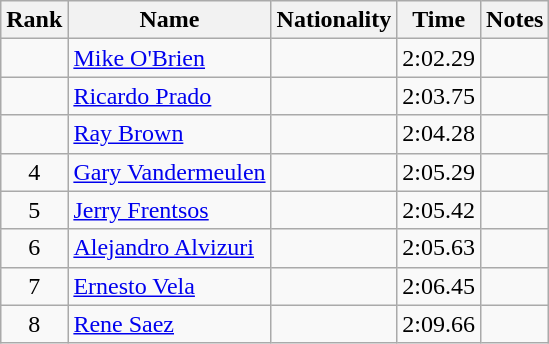<table class="wikitable sortable" style="text-align:center">
<tr>
<th>Rank</th>
<th>Name</th>
<th>Nationality</th>
<th>Time</th>
<th>Notes</th>
</tr>
<tr>
<td></td>
<td align=left><a href='#'>Mike O'Brien</a></td>
<td align=left></td>
<td>2:02.29</td>
<td></td>
</tr>
<tr>
<td></td>
<td align=left><a href='#'>Ricardo Prado</a></td>
<td align=left></td>
<td>2:03.75</td>
<td></td>
</tr>
<tr>
<td></td>
<td align=left><a href='#'>Ray Brown</a></td>
<td align=left></td>
<td>2:04.28</td>
<td></td>
</tr>
<tr>
<td>4</td>
<td align=left><a href='#'>Gary Vandermeulen</a></td>
<td align=left></td>
<td>2:05.29</td>
<td></td>
</tr>
<tr>
<td>5</td>
<td align=left><a href='#'>Jerry Frentsos</a></td>
<td align=left></td>
<td>2:05.42</td>
<td></td>
</tr>
<tr>
<td>6</td>
<td align=left><a href='#'>Alejandro Alvizuri</a></td>
<td align=left></td>
<td>2:05.63</td>
<td></td>
</tr>
<tr>
<td>7</td>
<td align=left><a href='#'>Ernesto Vela</a></td>
<td align=left></td>
<td>2:06.45</td>
<td></td>
</tr>
<tr>
<td>8</td>
<td align=left><a href='#'>Rene Saez</a></td>
<td align=left></td>
<td>2:09.66</td>
<td></td>
</tr>
</table>
